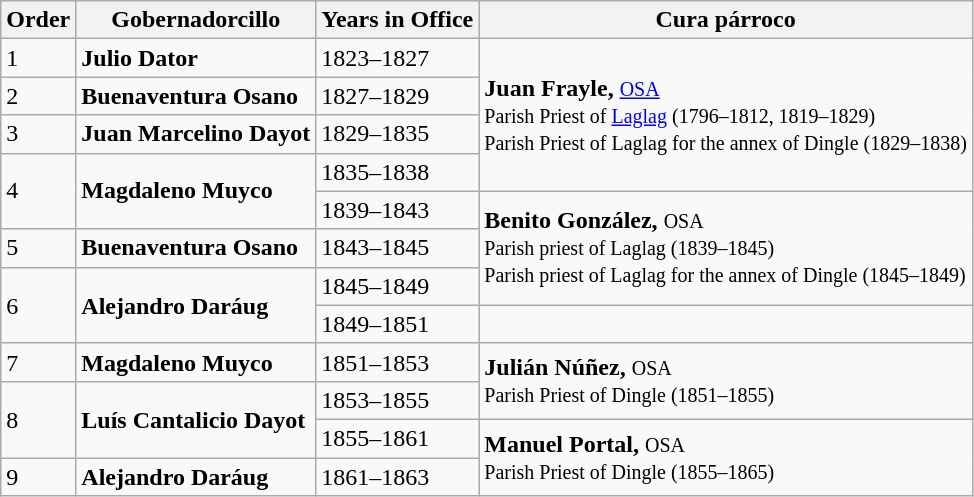<table class="wikitable">
<tr>
<th>Order</th>
<th>Gobernadorcillo</th>
<th>Years in Office</th>
<th>Cura párroco</th>
</tr>
<tr>
<td>1</td>
<td><strong>Julio Dator</strong></td>
<td>1823–1827</td>
<td rowspan="4"><strong>Juan Frayle,</strong> <small><a href='#'>OSA</a></small><br><small>Parish Priest of <a href='#'>Laglag</a> (1796–1812, 1819–1829)<br>Parish Priest of Laglag for the annex of Dingle (1829–1838)</small></td>
</tr>
<tr>
<td>2</td>
<td><strong>Buenaventura Osano</strong></td>
<td>1827–1829</td>
</tr>
<tr>
<td>3</td>
<td><strong>Juan Marcelino Dayot</strong></td>
<td>1829–1835</td>
</tr>
<tr>
<td rowspan="2">4</td>
<td rowspan="2"><strong>Magdaleno Muyco</strong></td>
<td>1835–1838</td>
</tr>
<tr>
<td>1839–1843</td>
<td rowspan="3"><strong>Benito González,</strong> <small>OSA</small><br><small>Parish priest of Laglag (1839–1845)</small><br><small>Parish priest of Laglag for the annex of Dingle (1845–1849)</small></td>
</tr>
<tr>
<td>5</td>
<td><strong>Buenaventura Osano</strong></td>
<td>1843–1845</td>
</tr>
<tr>
<td rowspan="2">6</td>
<td rowspan="2"><strong>Alejandro Daráug</strong></td>
<td>1845–1849</td>
</tr>
<tr>
<td>1849–1851</td>
<td></td>
</tr>
<tr>
<td>7</td>
<td><strong>Magdaleno Muyco</strong></td>
<td>1851–1853</td>
<td rowspan="2"><strong>Julián Núñez,</strong> <small>OSA</small><br><small>Parish Priest of Dingle (1851–1855)</small></td>
</tr>
<tr>
<td rowspan="3">8</td>
<td rowspan="3"><strong>Luís Cantalicio Dayot</strong></td>
<td>1853–1855</td>
</tr>
<tr>
<td>1855–1861</td>
<td rowspan="3"><strong>Manuel Portal,</strong> <small>OSA</small><br><small>Parish Priest of Dingle (1855–1865)</small></td>
</tr>
<tr>
<td rowspan="2">1861–1863</td>
</tr>
<tr>
<td>9</td>
<td><strong>Alejandro Daráug</strong></td>
</tr>
</table>
